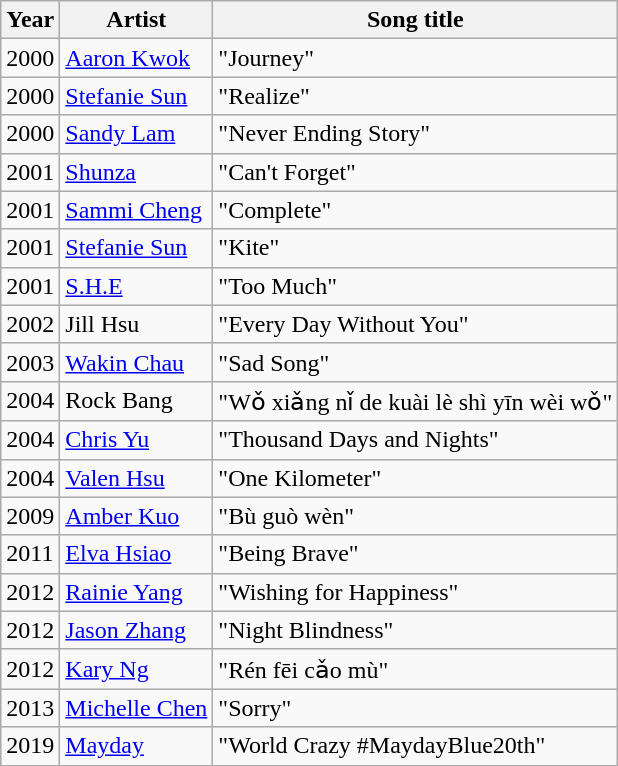<table class="wikitable sortable">
<tr>
<th>Year</th>
<th>Artist</th>
<th>Song title</th>
</tr>
<tr>
<td>2000</td>
<td><a href='#'>Aaron Kwok</a></td>
<td>"Journey"</td>
</tr>
<tr>
<td>2000</td>
<td><a href='#'>Stefanie Sun</a></td>
<td>"Realize"</td>
</tr>
<tr>
<td>2000</td>
<td><a href='#'>Sandy Lam</a></td>
<td>"Never Ending Story"</td>
</tr>
<tr>
<td>2001</td>
<td><a href='#'>Shunza</a></td>
<td>"Can't Forget"</td>
</tr>
<tr>
<td>2001</td>
<td><a href='#'>Sammi Cheng</a></td>
<td>"Complete"</td>
</tr>
<tr>
<td>2001</td>
<td><a href='#'>Stefanie Sun</a></td>
<td>"Kite"</td>
</tr>
<tr>
<td>2001</td>
<td><a href='#'>S.H.E</a></td>
<td>"Too Much"</td>
</tr>
<tr>
<td>2002</td>
<td>Jill Hsu</td>
<td>"Every Day Without You"</td>
</tr>
<tr>
<td>2003</td>
<td><a href='#'>Wakin Chau</a></td>
<td>"Sad Song"</td>
</tr>
<tr>
<td>2004</td>
<td>Rock Bang</td>
<td>"Wǒ xiǎng nǐ de kuài lè shì yīn wèi wǒ"</td>
</tr>
<tr>
<td>2004</td>
<td><a href='#'>Chris Yu</a></td>
<td>"Thousand Days and Nights"</td>
</tr>
<tr>
<td>2004</td>
<td><a href='#'>Valen Hsu</a></td>
<td>"One Kilometer"</td>
</tr>
<tr>
<td>2009</td>
<td><a href='#'>Amber Kuo</a></td>
<td>"Bù guò wèn"</td>
</tr>
<tr>
<td>2011</td>
<td><a href='#'>Elva Hsiao</a></td>
<td>"Being Brave"</td>
</tr>
<tr>
<td>2012</td>
<td><a href='#'>Rainie Yang</a></td>
<td>"Wishing for Happiness"</td>
</tr>
<tr>
<td>2012</td>
<td><a href='#'>Jason Zhang</a></td>
<td>"Night Blindness"</td>
</tr>
<tr>
<td>2012</td>
<td><a href='#'>Kary Ng</a></td>
<td>"Rén fēi cǎo mù"</td>
</tr>
<tr>
<td>2013</td>
<td><a href='#'>Michelle Chen</a></td>
<td>"Sorry"</td>
</tr>
<tr>
<td>2019</td>
<td><a href='#'>Mayday</a></td>
<td>"World Crazy #MaydayBlue20th"</td>
</tr>
</table>
